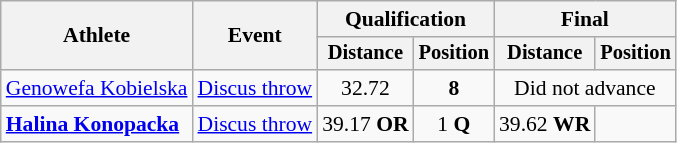<table class=wikitable style="font-size:90%">
<tr>
<th rowspan="2">Athlete</th>
<th rowspan="2">Event</th>
<th colspan="2">Qualification</th>
<th colspan="2">Final</th>
</tr>
<tr style="font-size:95%">
<th>Distance</th>
<th>Position</th>
<th>Distance</th>
<th>Position</th>
</tr>
<tr align=center>
<td align=left><a href='#'>Genowefa Kobielska</a></td>
<td align=left><a href='#'>Discus throw</a></td>
<td>32.72</td>
<td><strong>8</strong></td>
<td colspan=2>Did not advance</td>
</tr>
<tr align=center>
<td align=left><strong><a href='#'>Halina Konopacka</a></strong></td>
<td align=left><a href='#'>Discus throw</a></td>
<td>39.17 <strong>OR</strong></td>
<td>1 <strong>Q</strong></td>
<td>39.62 <strong>WR</strong></td>
<td></td>
</tr>
</table>
